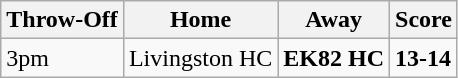<table class="wikitable">
<tr>
<th><strong>Throw-Off</strong></th>
<th><strong>Home</strong></th>
<th><strong>Away</strong></th>
<th><strong>Score</strong></th>
</tr>
<tr>
<td>3pm</td>
<td>Livingston HC</td>
<td><strong>EK82 HC</strong></td>
<td><strong>13-14</strong></td>
</tr>
</table>
